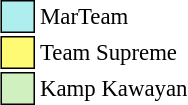<table class="toccolours" style="font-size: 95%; white-space: nowrap; margin-right: auto; margin-left: auto">
<tr>
<td style="background:#afeeee; border:1px solid black">     </td>
<td>MarTeam</td>
</tr>
<tr>
<td style="background:#fffa73; border:1px solid black">     </td>
<td>Team Supreme</td>
</tr>
<tr>
<td style="background:#d0f0c0; border:1px solid black">     </td>
<td>Kamp Kawayan</td>
</tr>
</table>
